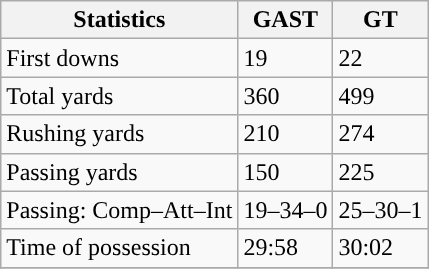<table class="wikitable" style="float: left;">
<tr>
<th>Statistics</th>
<th>GAST</th>
<th>GT</th>
</tr>
<tr>
<td>First downs</td>
<td>19</td>
<td>22</td>
</tr>
<tr>
<td>Total yards</td>
<td>360</td>
<td>499</td>
</tr>
<tr>
<td>Rushing yards</td>
<td>210</td>
<td>274</td>
</tr>
<tr>
<td>Passing yards</td>
<td>150</td>
<td>225</td>
</tr>
<tr>
<td>Passing: Comp–Att–Int</td>
<td>19–34–0</td>
<td>25–30–1</td>
</tr>
<tr>
<td>Time of possession</td>
<td>29:58</td>
<td>30:02</td>
</tr>
<tr>
</tr>
</table>
